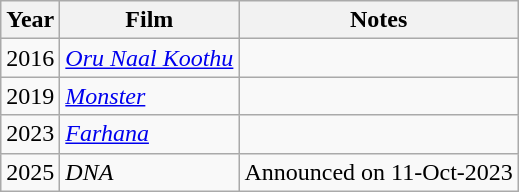<table class="wikitable sortable">
<tr>
<th>Year</th>
<th>Film</th>
<th>Notes</th>
</tr>
<tr>
<td>2016</td>
<td><em><a href='#'>Oru Naal Koothu</a></em></td>
<td></td>
</tr>
<tr>
<td>2019</td>
<td><em><a href='#'>Monster</a></em></td>
<td></td>
</tr>
<tr>
<td>2023</td>
<td><em><a href='#'>Farhana</a></em></td>
<td></td>
</tr>
<tr>
<td>2025</td>
<td><em>DNA</em></td>
<td>Announced on 11-Oct-2023</td>
</tr>
</table>
